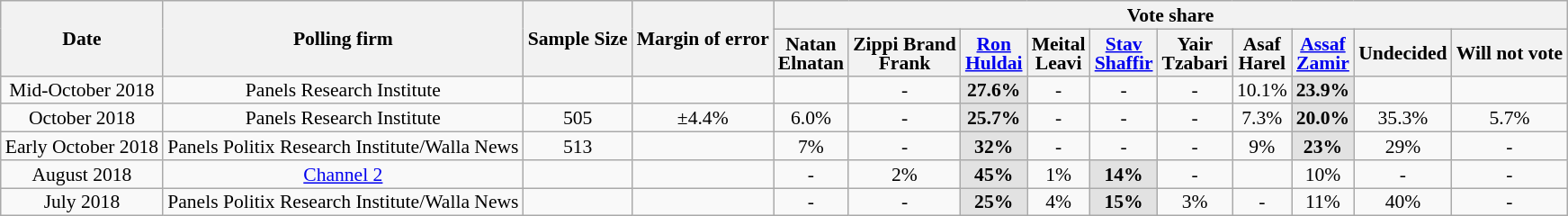<table class="wikitable" style="text-align:center; font-size:90%; line-height:14px">
<tr>
<th rowspan="2">Date</th>
<th rowspan="2">Polling firm</th>
<th rowspan="2">Sample Size</th>
<th rowspan="2">Margin of error</th>
<th colspan="10">Vote share</th>
</tr>
<tr>
<th>Natan<br>Elnatan</th>
<th>Zippi Brand<br>Frank</th>
<th><a href='#'>Ron<br>Huldai</a></th>
<th>Meital<br>Leavi</th>
<th><a href='#'>Stav<br>Shaffir</a></th>
<th>Yair<br>Tzabari</th>
<th>Asaf<br>Harel</th>
<th><a href='#'>Assaf<br>Zamir</a></th>
<th>Undecided</th>
<th>Will not vote</th>
</tr>
<tr>
<td>Mid-October 2018</td>
<td>Panels Research Institute</td>
<td></td>
<td></td>
<td></td>
<td>-</td>
<td style="background:#E2E2E2"><strong>27.6%</strong></td>
<td>-</td>
<td>-</td>
<td>-</td>
<td>10.1%</td>
<td style="background:#E2E2E2"><strong>23.9%</strong></td>
<td></td>
<td></td>
</tr>
<tr>
<td>October 2018</td>
<td>Panels Research Institute</td>
<td>505</td>
<td>±4.4%</td>
<td>6.0%</td>
<td>-</td>
<td style="background:#E2E2E2"><strong>25.7%</strong></td>
<td>-</td>
<td>-</td>
<td>-</td>
<td>7.3%</td>
<td style="background:#E2E2E2"><strong>20.0%</strong></td>
<td>35.3%</td>
<td>5.7%</td>
</tr>
<tr>
<td>Early October 2018</td>
<td>Panels Politix Research Institute/Walla News</td>
<td>513</td>
<td></td>
<td>7%</td>
<td>-</td>
<td style="background:#E2E2E2"><strong>32%</strong></td>
<td>-</td>
<td>-</td>
<td>-</td>
<td>9%</td>
<td style="background:#E2E2E2"><strong>23%</strong></td>
<td>29%</td>
<td>-</td>
</tr>
<tr>
<td>August 2018</td>
<td><a href='#'>Channel 2</a></td>
<td></td>
<td></td>
<td>-</td>
<td>2%</td>
<td style="background:#E2E2E2"><strong>45%</strong></td>
<td>1%</td>
<td style="background:#E2E2E2"><strong>14%</strong></td>
<td>-</td>
<td></td>
<td>10%</td>
<td>-</td>
<td>-</td>
</tr>
<tr>
<td>July 2018</td>
<td>Panels Politix Research Institute/Walla News</td>
<td></td>
<td></td>
<td>-</td>
<td>-</td>
<td style="background:#E2E2E2"><strong>25%</strong></td>
<td>4%</td>
<td style="background:#E2E2E2"><strong>15%</strong></td>
<td>3%</td>
<td>-</td>
<td>11%</td>
<td>40%</td>
<td>-</td>
</tr>
</table>
